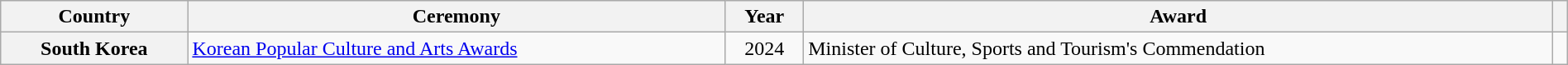<table class="wikitable plainrowheaders sortable" style="width:100%">
<tr>
<th scope="col">Country</th>
<th scope="col">Ceremony</th>
<th scope="col">Year</th>
<th scope="col">Award</th>
<th scope="col" class="unsortable"></th>
</tr>
<tr>
<th scope="row">South Korea</th>
<td><a href='#'>Korean Popular Culture and Arts Awards</a></td>
<td style="text-align:center">2024</td>
<td>Minister of Culture, Sports and Tourism's Commendation</td>
<td style="text-align:center"></td>
</tr>
</table>
